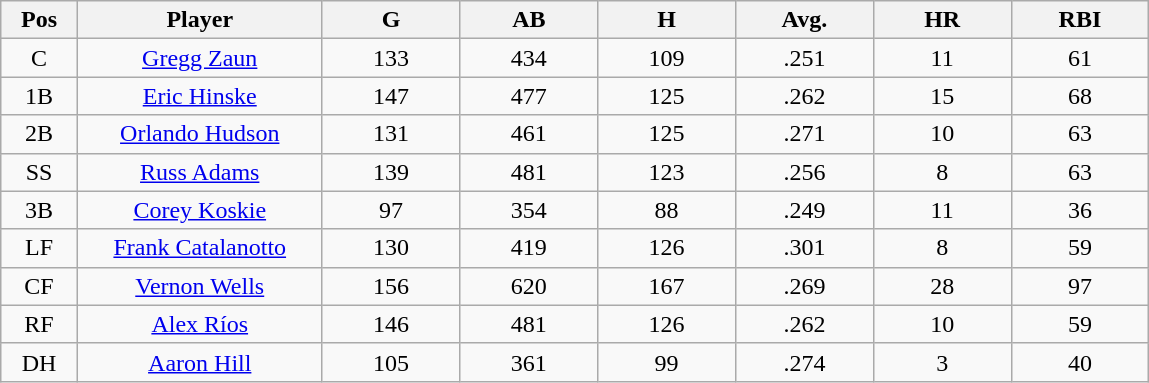<table class="wikitable sortable">
<tr>
<th bgcolor="#DDDDFF" width="5%">Pos</th>
<th bgcolor="#DDDDFF" width="16%">Player</th>
<th bgcolor="#DDDDFF" width="9%">G</th>
<th bgcolor="#DDDDFF" width="9%">AB</th>
<th bgcolor="#DDDDFF" width="9%">H</th>
<th bgcolor="#DDDDFF" width="9%">Avg.</th>
<th bgcolor="#DDDDFF" width="9%">HR</th>
<th bgcolor="#DDDDFF" width="9%">RBI</th>
</tr>
<tr align="center">
<td>C</td>
<td><a href='#'>Gregg Zaun</a></td>
<td>133</td>
<td>434</td>
<td>109</td>
<td>.251</td>
<td>11</td>
<td>61</td>
</tr>
<tr align=center>
<td>1B</td>
<td><a href='#'>Eric Hinske</a></td>
<td>147</td>
<td>477</td>
<td>125</td>
<td>.262</td>
<td>15</td>
<td>68</td>
</tr>
<tr align=center>
<td>2B</td>
<td><a href='#'>Orlando Hudson</a></td>
<td>131</td>
<td>461</td>
<td>125</td>
<td>.271</td>
<td>10</td>
<td>63</td>
</tr>
<tr align=center>
<td>SS</td>
<td><a href='#'>Russ Adams</a></td>
<td>139</td>
<td>481</td>
<td>123</td>
<td>.256</td>
<td>8</td>
<td>63</td>
</tr>
<tr align=center>
<td>3B</td>
<td><a href='#'>Corey Koskie</a></td>
<td>97</td>
<td>354</td>
<td>88</td>
<td>.249</td>
<td>11</td>
<td>36</td>
</tr>
<tr align=center>
<td>LF</td>
<td><a href='#'>Frank Catalanotto</a></td>
<td>130</td>
<td>419</td>
<td>126</td>
<td>.301</td>
<td>8</td>
<td>59</td>
</tr>
<tr align=center>
<td>CF</td>
<td><a href='#'>Vernon Wells</a></td>
<td>156</td>
<td>620</td>
<td>167</td>
<td>.269</td>
<td>28</td>
<td>97</td>
</tr>
<tr align=center>
<td>RF</td>
<td><a href='#'>Alex Ríos</a></td>
<td>146</td>
<td>481</td>
<td>126</td>
<td>.262</td>
<td>10</td>
<td>59</td>
</tr>
<tr align=center>
<td>DH</td>
<td><a href='#'>Aaron Hill</a></td>
<td>105</td>
<td>361</td>
<td>99</td>
<td>.274</td>
<td>3</td>
<td>40</td>
</tr>
</table>
